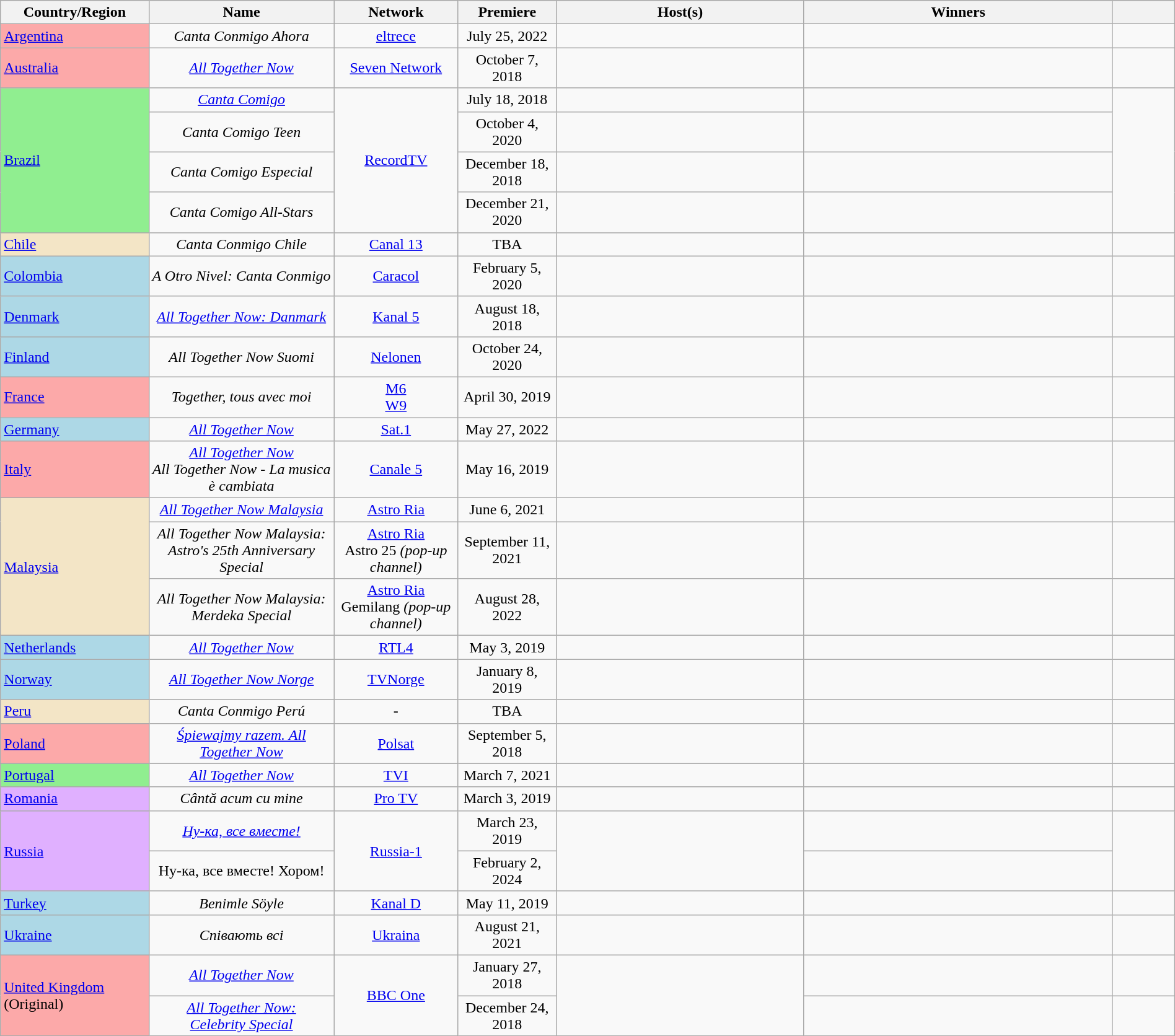<table class="wikitable sortable"  style="text-align:center; line-height:18px; width:100%;">
<tr>
<th scope="col" style="width:12%;">Country/Region</th>
<th scope="col" style="width:15%;">Name</th>
<th scope="col" style="width:10%;">Network</th>
<th scope="col" style="width:08%;">Premiere</th>
<th scope="col" style="width:20%;">Host(s)</th>
<th scope="col" style="width:25%;">Winners</th>
<th scope="col" style="width:05%;"></th>
</tr>
<tr>
<td style="background:#FCA9A9; text-align:left;"><a href='#'>Argentina</a></td>
<td><em>Canta Conmigo Ahora</em></td>
<td><a href='#'>eltrece</a></td>
<td>July 25, 2022</td>
<td></td>
<td></td>
<td></td>
</tr>
<tr>
<td style="background:#FCA9A9; text-align:left;"><a href='#'>Australia</a></td>
<td><em><a href='#'>All Together Now</a></em></td>
<td><a href='#'>Seven Network</a></td>
<td>October 7, 2018</td>
<td></td>
<td></td>
<td></td>
</tr>
<tr>
<td rowspan="4" style="background:#90EE90; text-align:left;"><a href='#'>Brazil</a></td>
<td rowspan="1"><em><a href='#'>Canta Comigo</a></em></td>
<td rowspan="4"><a href='#'>RecordTV</a></td>
<td rowspan="1">July 18, 2018</td>
<td></td>
<td></td>
<td rowspan="4"></td>
</tr>
<tr>
<td><em>Canta Comigo Teen</em></td>
<td>October 4, 2020</td>
<td></td>
<td></td>
</tr>
<tr>
<td><em>Canta Comigo Especial</em></td>
<td>December 18, 2018</td>
<td></td>
<td></td>
</tr>
<tr>
<td><em>Canta Comigo All-Stars</em></td>
<td>December 21, 2020</td>
<td></td>
<td></td>
</tr>
<tr>
<td style="background:#F3E5C6; text-align:left;"><a href='#'>Chile</a></td>
<td><em>Canta Conmigo Chile</em></td>
<td><a href='#'>Canal 13</a></td>
<td>TBA</td>
<td></td>
<td></td>
<td></td>
</tr>
<tr>
<td style="background:lightblue; text-align:left;"><a href='#'>Colombia</a></td>
<td><em>A Otro Nivel: Canta Conmigo</em></td>
<td><a href='#'>Caracol</a></td>
<td>February 5, 2020</td>
<td></td>
<td></td>
<td></td>
</tr>
<tr>
<td style="background:lightblue; text-align:left;"><a href='#'>Denmark</a></td>
<td><em><a href='#'>All Together Now: Danmark</a></em></td>
<td><a href='#'>Kanal 5</a></td>
<td>August 18, 2018</td>
<td></td>
<td></td>
<td></td>
</tr>
<tr>
<td style="background:lightblue; text-align:left;"><a href='#'>Finland</a></td>
<td><em>All Together Now Suomi</em></td>
<td><a href='#'>Nelonen</a></td>
<td>October 24, 2020</td>
<td></td>
<td></td>
<td></td>
</tr>
<tr>
<td style="background:#FCA9A9; text-align:left;"><a href='#'>France</a></td>
<td><em>Together, tous avec moi</em></td>
<td><a href='#'>M6</a><br><a href='#'>W9</a></td>
<td>April 30, 2019</td>
<td></td>
<td></td>
<td></td>
</tr>
<tr>
<td style="background:lightblue; text-align:left;"><a href='#'>Germany</a></td>
<td><em><a href='#'>All Together Now</a></em></td>
<td><a href='#'>Sat.1</a></td>
<td>May 27, 2022</td>
<td></td>
<td></td>
<td></td>
</tr>
<tr>
<td style="background:#FCA9A9; text-align:left;"><a href='#'>Italy</a></td>
<td><em><a href='#'>All Together Now</a></em><br><em>All Together Now - La musica è cambiata</em></td>
<td><a href='#'>Canale 5</a></td>
<td>May 16, 2019</td>
<td></td>
<td></td>
<td></td>
</tr>
<tr>
<td rowspan="3" style="background:#F3E5C6; text-align:left;"><a href='#'>Malaysia</a></td>
<td><em><a href='#'>All Together Now Malaysia</a></em></td>
<td><a href='#'>Astro Ria</a></td>
<td>June 6, 2021</td>
<td></td>
<td></td>
<td></td>
</tr>
<tr>
<td><em>All Together Now Malaysia: Astro's 25th Anniversary Special</em></td>
<td><a href='#'>Astro Ria</a><br>Astro 25 <em>(pop-up channel)</em></td>
<td>September 11, 2021</td>
<td></td>
<td></td>
<td></td>
</tr>
<tr>
<td><em>All Together Now Malaysia: Merdeka Special</em></td>
<td><a href='#'>Astro Ria</a><br>Gemilang <em>(pop-up channel)</em></td>
<td>August 28, 2022</td>
<td></td>
<td></td>
<td></td>
</tr>
<tr>
<td style="background:lightblue; text-align:left;"><a href='#'>Netherlands</a></td>
<td><em><a href='#'>All Together Now</a></em></td>
<td><a href='#'>RTL4</a></td>
<td>May 3, 2019</td>
<td></td>
<td></td>
<td></td>
</tr>
<tr>
<td style="background:lightblue; text-align:left;"><a href='#'>Norway</a></td>
<td><em><a href='#'>All Together Now Norge</a></em></td>
<td><a href='#'>TVNorge</a></td>
<td>January 8, 2019</td>
<td></td>
<td></td>
<td></td>
</tr>
<tr>
<td style="background:#F3E5C6; text-align:left;"><a href='#'>Peru</a></td>
<td><em>Canta Conmigo Perú</em></td>
<td>-</td>
<td>TBA</td>
<td></td>
<td></td>
<td></td>
</tr>
<tr>
<td style="background:#FCA9A9; text-align:left;"><a href='#'>Poland</a></td>
<td><em><a href='#'>Śpiewajmy razem. All Together Now</a></em></td>
<td><a href='#'>Polsat</a></td>
<td>September 5, 2018</td>
<td></td>
<td></td>
<td></td>
</tr>
<tr>
<td style="background:#90EE90; text-align:left;"><a href='#'>Portugal</a></td>
<td><em><a href='#'>All Together Now</a></em></td>
<td><a href='#'>TVI</a></td>
<td>March 7, 2021</td>
<td></td>
<td></td>
<td></td>
</tr>
<tr>
<td style="background:#E0B0FF; text-align:left;"><a href='#'>Romania</a></td>
<td><em>Cântă acum cu mine</em></td>
<td><a href='#'>Pro TV</a></td>
<td>March 3, 2019</td>
<td></td>
<td></td>
<td></td>
</tr>
<tr>
<td rowspan="2" style="background:#E0B0FF; text-align:left;"><a href='#'>Russia</a></td>
<td><em><a href='#'>Ну-ка, все вместе!</a></em> <br> </td>
<td rowspan="2"><a href='#'>Russia-1</a></td>
<td>March 23, 2019</td>
<td rowspan="2"></td>
<td></td>
<td rowspan=2></td>
</tr>
<tr>
<td>Ну-ка, все вместе! Хором! <br> </td>
<td>February 2, 2024</td>
<td></td>
</tr>
<tr>
<td style="background:lightblue; text-align:left;"><a href='#'>Turkey</a></td>
<td><em>Benimle Söyle</em></td>
<td><a href='#'>Kanal D</a></td>
<td>May 11, 2019</td>
<td></td>
<td></td>
<td></td>
</tr>
<tr>
<td style="background:lightblue; text-align:left;"><a href='#'>Ukraine</a></td>
<td><em>Співають всі</em><br> </td>
<td><a href='#'>Ukraina</a></td>
<td>August 21, 2021</td>
<td></td>
<td></td>
<td></td>
</tr>
<tr>
<td rowspan="2" style="background:#FCA9A9; text-align:left;"><a href='#'>United Kingdom</a> (Original)</td>
<td><em><a href='#'>All Together Now</a></em></td>
<td rowspan="2"><a href='#'>BBC One</a></td>
<td>January 27, 2018</td>
<td rowspan="2"></td>
<td></td>
<td></td>
</tr>
<tr>
<td><em><a href='#'>All Together Now:<br>Celebrity Special</a></em></td>
<td>December 24, 2018</td>
<td></td>
<td></td>
</tr>
</table>
